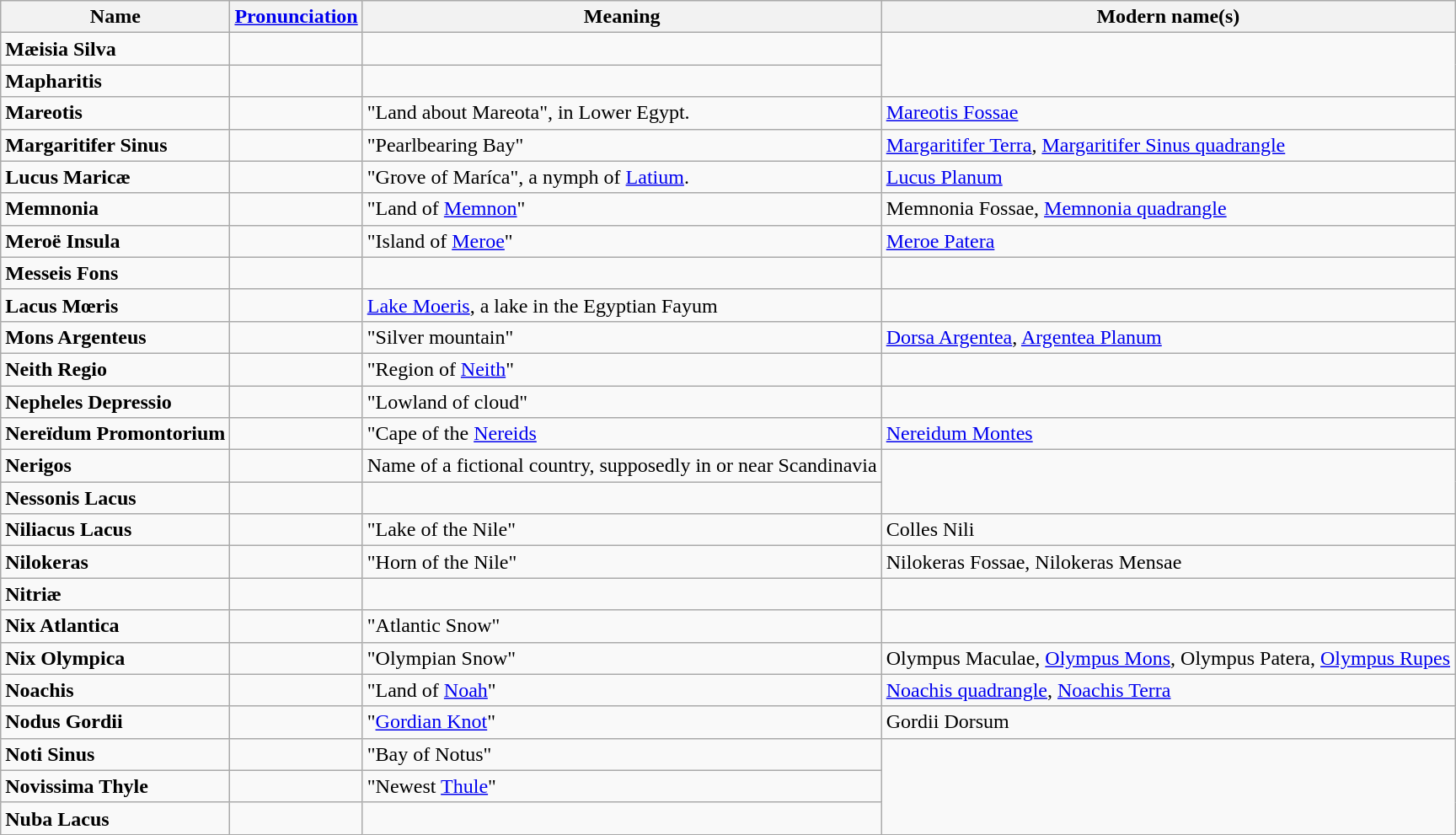<table class="wikitable">
<tr>
<th>Name</th>
<th><a href='#'>Pronunciation</a></th>
<th>Meaning</th>
<th>Modern name(s)</th>
</tr>
<tr>
<td><strong>Mæisia Silva</strong></td>
<td></td>
<td></td>
</tr>
<tr>
<td><strong>Mapharitis</strong></td>
<td></td>
<td></td>
</tr>
<tr>
<td><strong>Mareotis</strong></td>
<td></td>
<td>"Land about Mareota", in Lower Egypt.</td>
<td><a href='#'>Mareotis Fossae</a></td>
</tr>
<tr>
<td><strong>Margaritifer Sinus</strong></td>
<td></td>
<td>"Pearlbearing Bay"</td>
<td><a href='#'>Margaritifer Terra</a>, <a href='#'>Margaritifer Sinus quadrangle</a></td>
</tr>
<tr>
<td><strong>Lucus Maricæ</strong></td>
<td></td>
<td>"Grove of Maríca", a nymph of <a href='#'>Latium</a>.</td>
<td><a href='#'>Lucus Planum</a></td>
</tr>
<tr>
<td><strong>Memnonia</strong></td>
<td></td>
<td>"Land of <a href='#'>Memnon</a>"</td>
<td>Memnonia Fossae, <a href='#'>Memnonia quadrangle</a></td>
</tr>
<tr>
<td><strong>Meroë Insula</strong></td>
<td></td>
<td>"Island of <a href='#'>Meroe</a>"</td>
<td><a href='#'>Meroe Patera</a></td>
</tr>
<tr>
<td><strong>Messeis Fons</strong></td>
<td></td>
<td></td>
</tr>
<tr>
<td><strong>Lacus Mœris</strong></td>
<td></td>
<td><a href='#'>Lake Moeris</a>, a lake in the Egyptian Fayum</td>
<td></td>
</tr>
<tr>
<td><strong>Mons Argenteus</strong></td>
<td></td>
<td>"Silver mountain"</td>
<td><a href='#'>Dorsa Argentea</a>, <a href='#'>Argentea Planum</a></td>
</tr>
<tr>
<td><strong>Neith Regio</strong></td>
<td></td>
<td>"Region of <a href='#'>Neith</a>"</td>
<td></td>
</tr>
<tr>
<td><strong>Nepheles Depressio</strong></td>
<td></td>
<td>"Lowland of cloud"</td>
</tr>
<tr>
<td><strong>Nereïdum Promontorium</strong></td>
<td></td>
<td>"Cape of the <a href='#'>Nereids</a></td>
<td><a href='#'>Nereidum Montes</a></td>
</tr>
<tr>
<td><strong>Nerigos</strong></td>
<td></td>
<td>Name of a fictional country, supposedly in or near Scandinavia</td>
</tr>
<tr>
<td><strong>Nessonis Lacus</strong></td>
<td></td>
<td></td>
</tr>
<tr>
<td><strong>Niliacus Lacus</strong></td>
<td></td>
<td>"Lake of the Nile"</td>
<td>Colles Nili</td>
</tr>
<tr>
<td><strong>Nilokeras</strong></td>
<td></td>
<td>"Horn of the Nile"</td>
<td>Nilokeras Fossae, Nilokeras Mensae</td>
</tr>
<tr>
<td><strong>Nitriæ</strong></td>
<td></td>
<td></td>
</tr>
<tr>
<td><strong>Nix Atlantica</strong></td>
<td></td>
<td>"Atlantic Snow"</td>
<td></td>
</tr>
<tr>
<td><strong>Nix Olympica</strong></td>
<td></td>
<td>"Olympian Snow"</td>
<td>Olympus Maculae, <a href='#'>Olympus Mons</a>, Olympus Patera, <a href='#'>Olympus Rupes</a></td>
</tr>
<tr>
<td><strong>Noachis</strong></td>
<td></td>
<td>"Land of <a href='#'>Noah</a>"</td>
<td><a href='#'>Noachis quadrangle</a>, <a href='#'>Noachis Terra</a></td>
</tr>
<tr>
<td><strong>Nodus Gordii</strong></td>
<td></td>
<td>"<a href='#'>Gordian Knot</a>"</td>
<td>Gordii Dorsum</td>
</tr>
<tr>
<td><strong>Noti Sinus</strong></td>
<td></td>
<td>"Bay of Notus"</td>
</tr>
<tr>
<td><strong>Novissima Thyle</strong></td>
<td></td>
<td>"Newest <a href='#'>Thule</a>"</td>
</tr>
<tr>
<td><strong>Nuba Lacus</strong></td>
<td></td>
<td></td>
</tr>
</table>
